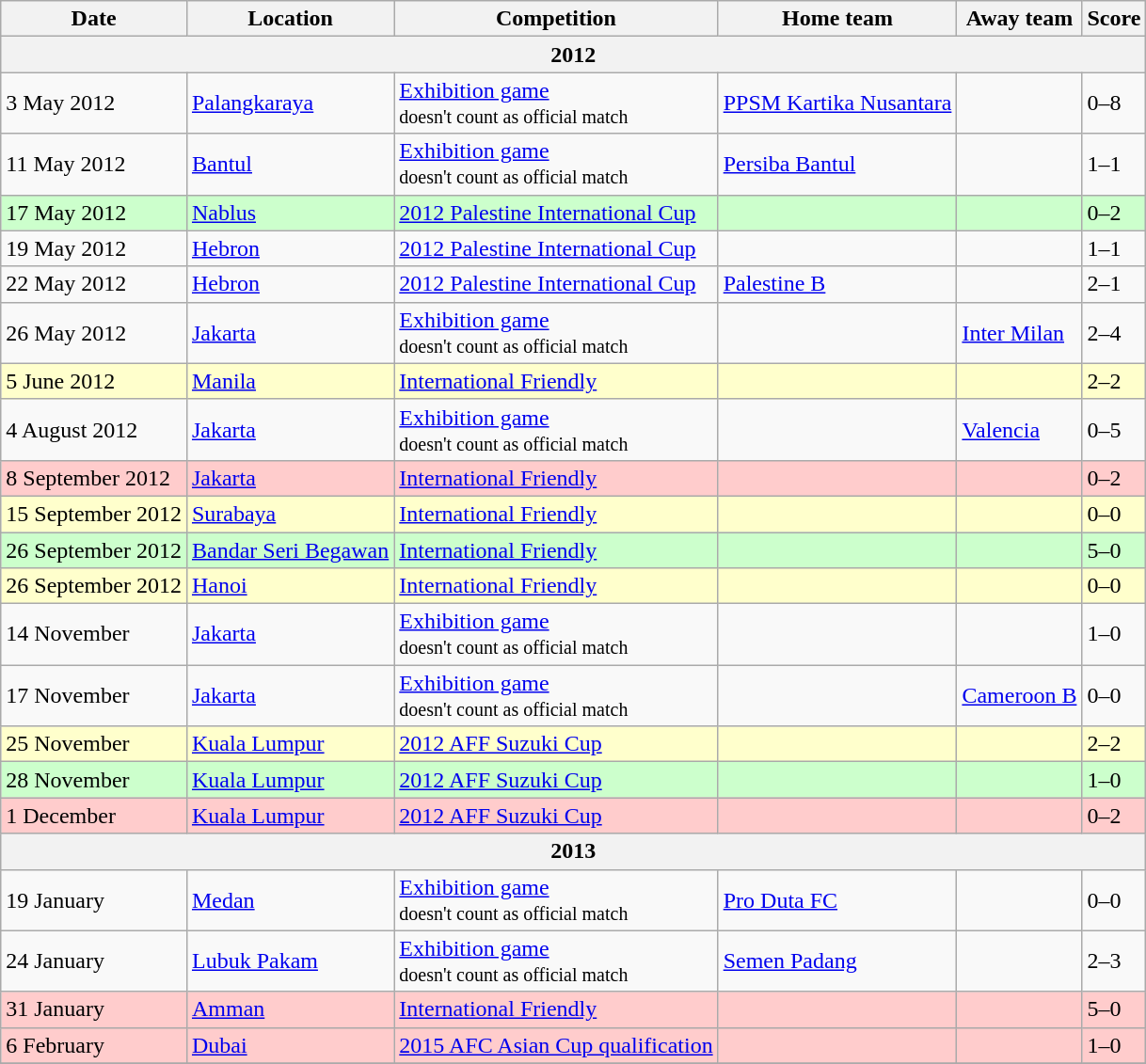<table class="wikitable">
<tr>
<th>Date</th>
<th>Location</th>
<th>Competition</th>
<th>Home team</th>
<th>Away team</th>
<th>Score</th>
</tr>
<tr>
<th colspan=6><strong>2012</strong></th>
</tr>
<tr style="background-color:#">
<td>3 May 2012</td>
<td><a href='#'>Palangkaraya</a></td>
<td><a href='#'>Exhibition game</a><br><small>doesn't count as official match</small></td>
<td><a href='#'>PPSM Kartika Nusantara</a></td>
<td></td>
<td>0–8</td>
</tr>
<tr style="background-color:#">
<td>11 May 2012</td>
<td><a href='#'>Bantul</a></td>
<td><a href='#'>Exhibition game</a><br><small>doesn't count as official match</small></td>
<td><a href='#'>Persiba Bantul</a></td>
<td></td>
<td>1–1</td>
</tr>
<tr style="background-color:#CCFFCC">
<td>17 May 2012</td>
<td><a href='#'>Nablus</a></td>
<td><a href='#'>2012 Palestine International Cup</a></td>
<td></td>
<td><strong></strong></td>
<td>0–2</td>
</tr>
<tr style="background-color:#">
<td>19 May 2012</td>
<td><a href='#'>Hebron</a></td>
<td><a href='#'>2012 Palestine International Cup</a></td>
<td></td>
<td></td>
<td>1–1</td>
</tr>
<tr style="background-color:#">
<td>22 May 2012</td>
<td><a href='#'>Hebron</a></td>
<td><a href='#'>2012 Palestine International Cup</a></td>
<td> <a href='#'>Palestine B</a></td>
<td></td>
<td>2–1</td>
</tr>
<tr style="background-color:#">
<td>26 May 2012</td>
<td><a href='#'>Jakarta</a></td>
<td><a href='#'>Exhibition game</a><br><small>doesn't count as official match</small></td>
<td></td>
<td><a href='#'>Inter Milan</a></td>
<td>2–4</td>
</tr>
<tr style="background-color:#FFFFCC">
<td>5 June 2012</td>
<td><a href='#'>Manila</a></td>
<td><a href='#'>International Friendly</a></td>
<td></td>
<td><strong></strong></td>
<td>2–2</td>
</tr>
<tr style="background-color:#">
<td>4 August 2012</td>
<td><a href='#'>Jakarta</a></td>
<td><a href='#'>Exhibition game</a><br><small>doesn't count as official match</small></td>
<td></td>
<td><a href='#'>Valencia</a></td>
<td>0–5</td>
</tr>
<tr style="background-color:#FFCCCC">
<td>8 September 2012</td>
<td><a href='#'>Jakarta</a></td>
<td><a href='#'>International Friendly</a></td>
<td><strong></strong></td>
<td></td>
<td>0–2</td>
</tr>
<tr style="background-color:#FFFFCC">
<td>15 September 2012</td>
<td><a href='#'>Surabaya</a></td>
<td><a href='#'>International Friendly</a></td>
<td><strong></strong></td>
<td></td>
<td>0–0</td>
</tr>
<tr style="background-color:#CCFFCC">
<td>26 September 2012</td>
<td><a href='#'>Bandar Seri Begawan</a></td>
<td><a href='#'>International Friendly</a></td>
<td></td>
<td><strong></strong></td>
<td>5–0</td>
</tr>
<tr style="background-color:#FFFFCC">
<td>26 September 2012</td>
<td><a href='#'>Hanoi</a></td>
<td><a href='#'>International Friendly</a></td>
<td></td>
<td><strong></strong></td>
<td>0–0</td>
</tr>
<tr style="background-color:#">
<td>14 November</td>
<td><a href='#'>Jakarta</a></td>
<td><a href='#'>Exhibition game</a><br><small>doesn't count as official match</small></td>
<td></td>
<td></td>
<td>1–0</td>
</tr>
<tr style="background-color:#">
<td>17 November</td>
<td><a href='#'>Jakarta</a></td>
<td><a href='#'>Exhibition game</a><br><small>doesn't count as official match</small></td>
<td></td>
<td> <a href='#'>Cameroon B</a></td>
<td>0–0</td>
</tr>
<tr style="background-color:#FFFFCC">
<td>25 November</td>
<td><a href='#'>Kuala Lumpur</a></td>
<td><a href='#'>2012 AFF Suzuki Cup</a></td>
<td><strong></strong></td>
<td></td>
<td>2–2</td>
</tr>
<tr style="background-color:#CCFFCC">
<td>28 November</td>
<td><a href='#'>Kuala Lumpur</a></td>
<td><a href='#'>2012 AFF Suzuki Cup</a></td>
<td><strong></strong></td>
<td></td>
<td>1–0</td>
</tr>
<tr style="background-color:#FFCCCC">
<td>1 December</td>
<td><a href='#'>Kuala Lumpur</a></td>
<td><a href='#'>2012 AFF Suzuki Cup</a></td>
<td></td>
<td><strong></strong></td>
<td>0–2</td>
</tr>
<tr>
<th colspan=6><strong>2013</strong></th>
</tr>
<tr style="background-color:#">
<td>19 January</td>
<td><a href='#'>Medan</a></td>
<td><a href='#'>Exhibition game</a><br><small>doesn't count as official match</small></td>
<td><a href='#'>Pro Duta FC</a></td>
<td></td>
<td>0–0</td>
</tr>
<tr style="background-color:#">
<td>24 January</td>
<td><a href='#'>Lubuk Pakam</a></td>
<td><a href='#'>Exhibition game</a><br><small>doesn't count as official match</small></td>
<td><a href='#'>Semen Padang</a></td>
<td></td>
<td>2–3</td>
</tr>
<tr style="background-color:#FFCCCC">
<td>31 January</td>
<td><a href='#'>Amman</a></td>
<td><a href='#'>International Friendly</a></td>
<td></td>
<td><strong></strong></td>
<td>5–0</td>
</tr>
<tr style="background-color:#FFCCCC">
<td>6 February</td>
<td><a href='#'>Dubai</a></td>
<td><a href='#'>2015 AFC Asian Cup qualification</a></td>
<td></td>
<td><strong></strong></td>
<td>1–0</td>
</tr>
<tr>
</tr>
</table>
